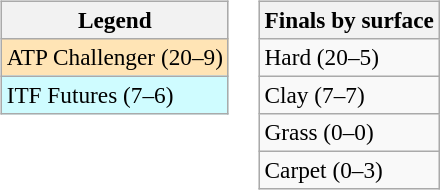<table>
<tr valign=top>
<td><br><table class=wikitable style="font-size:97%">
<tr>
<th>Legend</th>
</tr>
<tr bgcolor=moccasin>
<td>ATP Challenger (20–9)</td>
</tr>
<tr bgcolor=cffcff>
<td>ITF Futures (7–6)</td>
</tr>
</table>
</td>
<td><br><table class=wikitable style="font-size:97%">
<tr>
<th>Finals by surface</th>
</tr>
<tr>
<td>Hard (20–5)</td>
</tr>
<tr>
<td>Clay (7–7)</td>
</tr>
<tr>
<td>Grass (0–0)</td>
</tr>
<tr>
<td>Carpet (0–3)</td>
</tr>
</table>
</td>
</tr>
</table>
